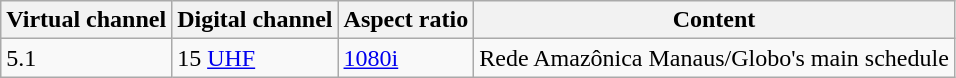<table class = "wikitable">
<tr>
<th>Virtual channel</th>
<th>Digital channel</th>
<th>Aspect ratio</th>
<th>Content</th>
</tr>
<tr>
<td>5.1</td>
<td>15 <a href='#'>UHF</a></td>
<td><a href='#'>1080i</a></td>
<td>Rede Amazônica Manaus/Globo's main schedule</td>
</tr>
</table>
